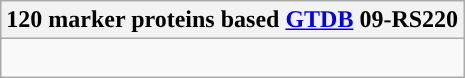<table class="wikitable">
<tr>
<th colspan=1>120 marker proteins based <a href='#'>GTDB</a> 09-RS220</th>
</tr>
<tr>
<td style="vertical-align:top"><br></td>
</tr>
</table>
